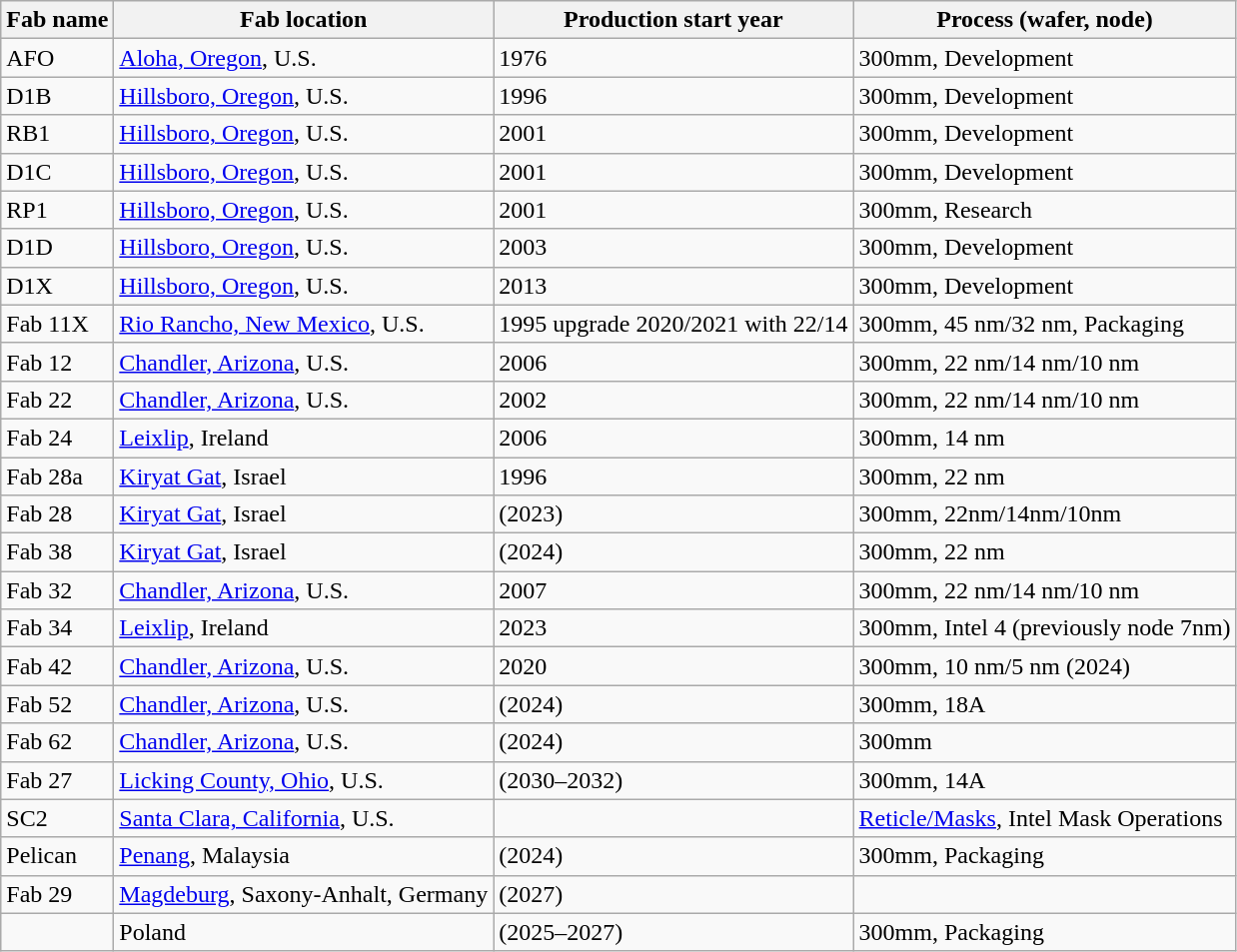<table class="wikitable sortable mw-collapsible" style="text-align:left">
<tr>
<th>Fab name</th>
<th>Fab location</th>
<th>Production start year</th>
<th>Process (wafer, node)</th>
</tr>
<tr>
<td>AFO</td>
<td> <a href='#'>Aloha, Oregon</a>, U.S.</td>
<td>1976</td>
<td>300mm, Development</td>
</tr>
<tr>
<td>D1B</td>
<td> <a href='#'>Hillsboro, Oregon</a>, U.S.</td>
<td>1996</td>
<td>300mm, Development</td>
</tr>
<tr>
<td>RB1</td>
<td> <a href='#'>Hillsboro, Oregon</a>, U.S.</td>
<td>2001</td>
<td>300mm, Development</td>
</tr>
<tr>
<td>D1C</td>
<td> <a href='#'>Hillsboro, Oregon</a>, U.S.</td>
<td>2001</td>
<td>300mm, Development</td>
</tr>
<tr>
<td>RP1</td>
<td> <a href='#'>Hillsboro, Oregon</a>, U.S.</td>
<td>2001</td>
<td>300mm, Research</td>
</tr>
<tr>
<td>D1D</td>
<td> <a href='#'>Hillsboro, Oregon</a>, U.S.</td>
<td>2003</td>
<td>300mm, Development</td>
</tr>
<tr>
<td>D1X</td>
<td> <a href='#'>Hillsboro, Oregon</a>, U.S.</td>
<td>2013</td>
<td>300mm, Development</td>
</tr>
<tr>
<td>Fab 11X</td>
<td> <a href='#'>Rio Rancho, New Mexico</a>, U.S.</td>
<td>1995 upgrade 2020/2021 with 22/14</td>
<td>300mm, 45 nm/32 nm, Packaging</td>
</tr>
<tr>
<td>Fab 12</td>
<td> <a href='#'>Chandler, Arizona</a>, U.S.</td>
<td>2006</td>
<td>300mm, 22 nm/14 nm/10 nm</td>
</tr>
<tr>
<td>Fab 22</td>
<td> <a href='#'>Chandler, Arizona</a>, U.S.</td>
<td>2002</td>
<td>300mm, 22 nm/14 nm/10 nm</td>
</tr>
<tr>
<td>Fab 24</td>
<td> <a href='#'>Leixlip</a>, Ireland</td>
<td>2006</td>
<td>300mm, 14 nm</td>
</tr>
<tr>
<td>Fab 28a</td>
<td> <a href='#'>Kiryat Gat</a>, Israel</td>
<td>1996</td>
<td>300mm, 22 nm</td>
</tr>
<tr>
<td>Fab 28</td>
<td> <a href='#'>Kiryat Gat</a>, Israel</td>
<td>(2023)</td>
<td>300mm, 22nm/14nm/10nm</td>
</tr>
<tr>
<td>Fab 38</td>
<td> <a href='#'>Kiryat Gat</a>, Israel</td>
<td>(2024)</td>
<td>300mm, 22 nm</td>
</tr>
<tr>
<td>Fab 32</td>
<td> <a href='#'>Chandler, Arizona</a>, U.S.</td>
<td>2007</td>
<td>300mm, 22 nm/14 nm/10 nm</td>
</tr>
<tr>
<td>Fab 34</td>
<td> <a href='#'>Leixlip</a>, Ireland</td>
<td>2023</td>
<td>300mm, Intel 4 (previously node 7nm)</td>
</tr>
<tr>
<td>Fab 42</td>
<td> <a href='#'>Chandler, Arizona</a>, U.S.</td>
<td>2020</td>
<td>300mm, 10 nm/5 nm (2024)</td>
</tr>
<tr>
<td>Fab 52</td>
<td> <a href='#'>Chandler, Arizona</a>, U.S.</td>
<td>(2024)</td>
<td>300mm, 18A</td>
</tr>
<tr>
<td>Fab 62</td>
<td> <a href='#'>Chandler, Arizona</a>, U.S.</td>
<td>(2024)</td>
<td>300mm</td>
</tr>
<tr>
<td>Fab 27</td>
<td> <a href='#'>Licking County, Ohio</a>, U.S.</td>
<td>(2030–2032)</td>
<td>300mm, 14A</td>
</tr>
<tr>
<td>SC2</td>
<td> <a href='#'>Santa Clara, California</a>, U.S.</td>
<td></td>
<td><a href='#'>Reticle/Masks</a>, Intel Mask Operations</td>
</tr>
<tr>
<td>Pelican</td>
<td> <a href='#'>Penang</a>, Malaysia</td>
<td>(2024)</td>
<td>300mm, Packaging</td>
</tr>
<tr>
<td>Fab 29</td>
<td> <a href='#'>Magdeburg</a>, Saxony-Anhalt, Germany</td>
<td>(2027)</td>
<td></td>
</tr>
<tr>
<td></td>
<td> Poland</td>
<td>(2025–2027)</td>
<td>300mm, Packaging</td>
</tr>
</table>
